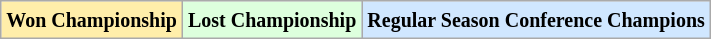<table class="wikitable">
<tr>
<td bgcolor="#ffeeaa"><small><strong>Won Championship</strong></small></td>
<td bgcolor="#ddffdd"><small><strong>Lost Championship</strong></small></td>
<td bgcolor="#d0e7ff"><small><strong>Regular Season Conference Champions</strong></small></td>
</tr>
</table>
